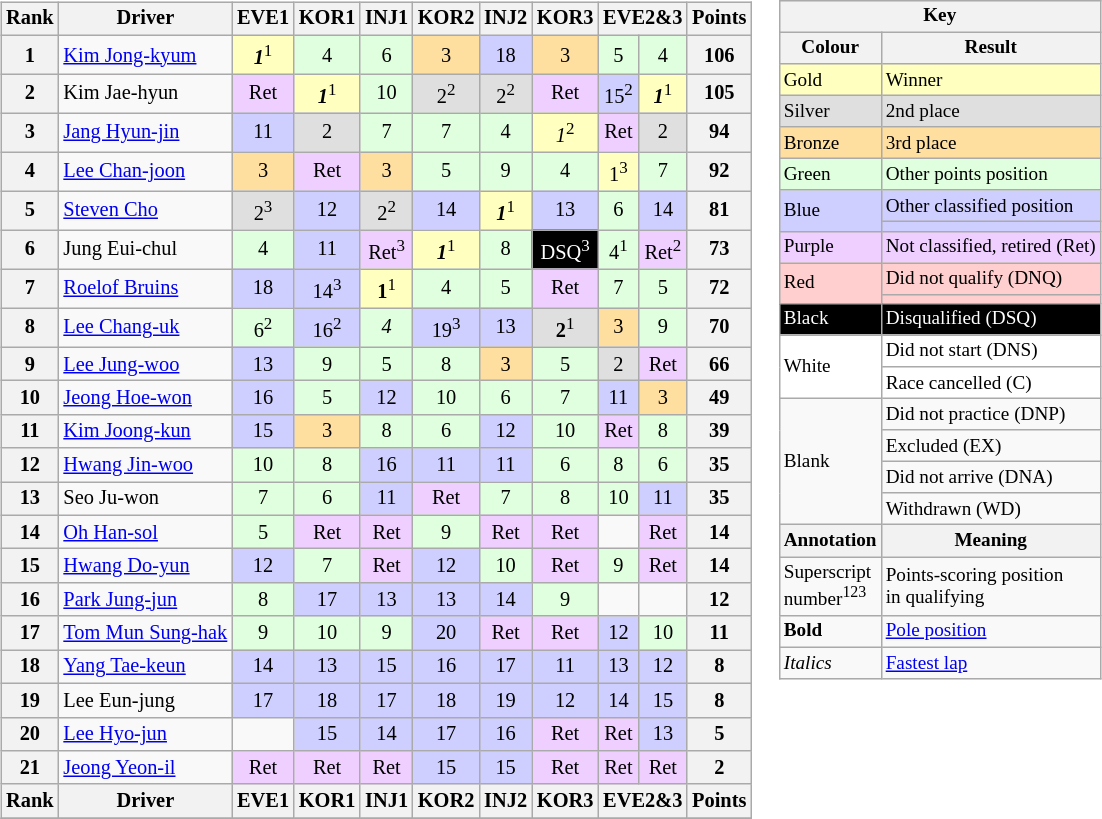<table>
<tr>
<td style="vertical-align:top; text-align:center"><br><table class="wikitable" style="font-size:85%; text-align:center">
<tr>
<th>Rank</th>
<th>Driver</th>
<th>EVE1<br></th>
<th>KOR1<br></th>
<th>INJ1<br></th>
<th>KOR2<br></th>
<th>INJ2<br></th>
<th>KOR3<br></th>
<th colspan="2">EVE2&3<br></th>
<th>Points</th>
</tr>
<tr>
<th>1</th>
<td align="left"> <a href='#'>Kim Jong-kyum</a></td>
<td style="background:#ffffbf;"><strong><em>1</em></strong><sup>1</sup></td>
<td style="background:#dfffdf;">4</td>
<td style="background:#dfffdf;">6</td>
<td style="background:#ffdf9f;">3</td>
<td style="background:#cfcfff;">18</td>
<td style="background:#ffdf9f;">3</td>
<td style="background:#dfffdf;">5</td>
<td style="background:#dfffdf;">4</td>
<th>106</th>
</tr>
<tr>
<th>2</th>
<td align="left"> Kim Jae-hyun</td>
<td style="background:#efcfff;">Ret</td>
<td style="background:#ffffbf;"><strong><em>1</em></strong><sup>1</sup></td>
<td style="background:#dfffdf;">10</td>
<td style="background:#dfdfdf;">2<sup>2</sup></td>
<td style="background:#dfdfdf;">2<sup>2</sup></td>
<td style="background:#efcfff;">Ret</td>
<td style="background:#cfcfff;">15<sup>2</sup></td>
<td style="background:#ffffbf;"><strong><em>1</em></strong><sup>1</sup></td>
<th>105</th>
</tr>
<tr>
<th>3</th>
<td align="left"> <a href='#'>Jang Hyun-jin</a></td>
<td style="background:#cfcfff;">11</td>
<td style="background:#dfdfdf;">2</td>
<td style="background:#dfffdf;">7</td>
<td style="background:#dfffdf;">7</td>
<td style="background:#dfffdf;">4</td>
<td style="background:#ffffbf;"><em>1</em><sup>2</sup></td>
<td style="background:#efcfff;">Ret</td>
<td style="background:#dfdfdf;">2</td>
<th>94</th>
</tr>
<tr>
<th>4</th>
<td align="left"> <a href='#'>Lee Chan-joon</a></td>
<td style="background:#ffdf9f;">3</td>
<td style="background:#efcfff;">Ret</td>
<td style="background:#ffdf9f;">3</td>
<td style="background:#dfffdf;">5</td>
<td style="background:#dfffdf;">9</td>
<td style="background:#dfffdf;">4</td>
<td style="background:#ffffbf;">1<sup>3</sup></td>
<td style="background:#dfffdf;">7</td>
<th>92</th>
</tr>
<tr>
<th>5</th>
<td align="left"> <a href='#'>Steven Cho</a></td>
<td style="background:#dfdfdf;">2<sup>3</sup></td>
<td style="background:#cfcfff;">12</td>
<td style="background:#dfdfdf;">2<sup>2</sup></td>
<td style="background:#cfcfff;">14</td>
<td style="background:#ffffbf;"><strong><em>1</em></strong><sup>1</sup></td>
<td style="background:#cfcfff;">13</td>
<td style="background:#dfffdf;">6</td>
<td style="background:#cfcfff;">14</td>
<th>81</th>
</tr>
<tr>
<th>6</th>
<td align="left"> Jung Eui-chul</td>
<td style="background:#dfffdf;">4</td>
<td style="background:#cfcfff;">11</td>
<td style="background:#efcfff;">Ret<sup>3</sup></td>
<td style="background:#ffffbf;"><strong><em>1</em></strong><sup>1</sup></td>
<td style="background:#dfffdf;">8</td>
<td style="background:#000000; color:white">DSQ<sup>3</sup></td>
<td style="background:#dfffdf;">4<sup>1</sup></td>
<td style="background:#efcfff;">Ret<sup>2</sup></td>
<th>73</th>
</tr>
<tr>
<th>7</th>
<td align="left"> <a href='#'>Roelof Bruins</a></td>
<td style="background:#cfcfff;">18</td>
<td style="background:#cfcfff;">14<sup>3</sup></td>
<td style="background:#ffffbf;"><strong>1</strong><sup>1</sup></td>
<td style="background:#dfffdf;">4</td>
<td style="background:#dfffdf;">5</td>
<td style="background:#efcfff;">Ret</td>
<td style="background:#dfffdf;">7</td>
<td style="background:#dfffdf;">5</td>
<th>72</th>
</tr>
<tr>
<th>8</th>
<td align="left"> <a href='#'>Lee Chang-uk</a></td>
<td style="background:#dfffdf;">6<sup>2</sup></td>
<td style="background:#cfcfff;">16<sup>2</sup></td>
<td style="background:#dfffdf;"><em>4</em></td>
<td style="background:#cfcfff;">19<sup>3</sup></td>
<td style="background:#cfcfff;">13</td>
<td style="background:#dfdfdf;"><strong>2</strong><sup>1</sup></td>
<td style="background:#ffdf9f;">3</td>
<td style="background:#dfffdf;">9</td>
<th>70</th>
</tr>
<tr>
<th>9</th>
<td align="left"> <a href='#'>Lee Jung-woo</a></td>
<td style="background:#cfcfff;">13</td>
<td style="background:#dfffdf;">9</td>
<td style="background:#dfffdf;">5</td>
<td style="background:#dfffdf;">8</td>
<td style="background:#ffdf9f;">3</td>
<td style="background:#dfffdf;">5</td>
<td style="background:#dfdfdf;">2</td>
<td style="background:#efcfff;">Ret</td>
<th>66</th>
</tr>
<tr>
<th>10</th>
<td align="left"> <a href='#'>Jeong Hoe-won</a></td>
<td style="background:#cfcfff;">16</td>
<td style="background:#dfffdf;">5</td>
<td style="background:#cfcfff;">12</td>
<td style="background:#dfffdf;">10</td>
<td style="background:#dfffdf;">6</td>
<td style="background:#dfffdf;">7</td>
<td style="background:#cfcfff;">11</td>
<td style="background:#ffdf9f;">3</td>
<th>49</th>
</tr>
<tr>
<th>11</th>
<td align="left"> <a href='#'>Kim Joong-kun</a></td>
<td style="background:#cfcfff;">15</td>
<td style="background:#ffdf9f;">3</td>
<td style="background:#dfffdf;">8</td>
<td style="background:#dfffdf;">6</td>
<td style="background:#cfcfff;">12</td>
<td style="background:#dfffdf;">10</td>
<td style="background:#efcfff;">Ret</td>
<td style="background:#dfffdf;">8</td>
<th>39</th>
</tr>
<tr>
<th>12</th>
<td align="left"> <a href='#'>Hwang Jin-woo</a></td>
<td style="background:#dfffdf;">10</td>
<td style="background:#dfffdf;">8</td>
<td style="background:#cfcfff;">16</td>
<td style="background:#cfcfff;">11</td>
<td style="background:#cfcfff;">11</td>
<td style="background:#dfffdf;">6</td>
<td style="background:#dfffdf;">8</td>
<td style="background:#dfffdf;">6</td>
<th>35</th>
</tr>
<tr>
<th>13</th>
<td align="left"> Seo Ju-won</td>
<td style="background:#dfffdf;">7</td>
<td style="background:#dfffdf;">6</td>
<td style="background:#cfcfff;">11</td>
<td style="background:#efcfff;">Ret</td>
<td style="background:#dfffdf;">7</td>
<td style="background:#dfffdf;">8</td>
<td style="background:#dfffdf;">10</td>
<td style="background:#cfcfff;">11</td>
<th>35</th>
</tr>
<tr>
<th>14</th>
<td align="left"> <a href='#'>Oh Han-sol</a></td>
<td style="background:#dfffdf;">5</td>
<td style="background:#efcfff;">Ret</td>
<td style="background:#efcfff;">Ret</td>
<td style="background:#dfffdf;">9</td>
<td style="background:#efcfff;">Ret</td>
<td style="background:#efcfff;">Ret</td>
<td></td>
<td style="background:#efcfff;">Ret</td>
<th>14</th>
</tr>
<tr>
<th>15</th>
<td align="left"> <a href='#'>Hwang Do-yun</a></td>
<td style="background:#cfcfff;">12</td>
<td style="background:#dfffdf;">7</td>
<td style="background:#efcfff;">Ret</td>
<td style="background:#cfcfff;">12</td>
<td style="background:#dfffdf;">10</td>
<td style="background:#efcfff;">Ret</td>
<td style="background:#dfffdf;">9</td>
<td style="background:#efcfff;">Ret</td>
<th>14</th>
</tr>
<tr>
<th>16</th>
<td align="left"> <a href='#'>Park Jung-jun</a></td>
<td style="background:#dfffdf;">8</td>
<td style="background:#cfcfff;">17</td>
<td style="background:#cfcfff;">13</td>
<td style="background:#cfcfff;">13</td>
<td style="background:#cfcfff;">14</td>
<td style="background:#dfffdf;">9</td>
<td></td>
<td></td>
<th>12</th>
</tr>
<tr>
<th>17</th>
<td align="left"> <a href='#'>Tom Mun Sung-hak</a></td>
<td style="background:#dfffdf;">9</td>
<td style="background:#dfffdf;">10</td>
<td style="background:#dfffdf;">9</td>
<td style="background:#cfcfff;">20</td>
<td style="background:#efcfff;">Ret</td>
<td style="background:#efcfff;">Ret</td>
<td style="background:#cfcfff;">12</td>
<td style="background:#dfffdf;">10</td>
<th>11</th>
</tr>
<tr>
<th>18</th>
<td align="left"> <a href='#'>Yang Tae-keun</a></td>
<td style="background:#cfcfff;">14</td>
<td style="background:#cfcfff;">13</td>
<td style="background:#cfcfff;">15</td>
<td style="background:#cfcfff;">16</td>
<td style="background:#cfcfff;">17</td>
<td style="background:#cfcfff;">11</td>
<td style="background:#cfcfff;">13</td>
<td style="background:#cfcfff;">12</td>
<th>8</th>
</tr>
<tr>
<th>19</th>
<td align="left"> Lee Eun-jung</td>
<td style="background:#cfcfff;">17</td>
<td style="background:#cfcfff;">18</td>
<td style="background:#cfcfff;">17</td>
<td style="background:#cfcfff;">18</td>
<td style="background:#cfcfff;">19</td>
<td style="background:#cfcfff;">12</td>
<td style="background:#cfcfff;">14</td>
<td style="background:#cfcfff;">15</td>
<th>8</th>
</tr>
<tr>
<th>20</th>
<td align="left"> <a href='#'>Lee Hyo-jun</a></td>
<td></td>
<td style="background:#cfcfff;">15</td>
<td style="background:#cfcfff;">14</td>
<td style="background:#cfcfff;">17</td>
<td style="background:#cfcfff;">16</td>
<td style="background:#efcfff;">Ret</td>
<td style="background:#efcfff;">Ret</td>
<td style="background:#cfcfff;">13</td>
<th>5</th>
</tr>
<tr>
<th>21</th>
<td align="left"> <a href='#'>Jeong Yeon-il</a></td>
<td style="background:#efcfff;">Ret</td>
<td style="background:#efcfff;">Ret</td>
<td style="background:#efcfff;">Ret</td>
<td style="background:#cfcfff;">15</td>
<td style="background:#cfcfff;">15</td>
<td style="background:#efcfff;">Ret</td>
<td style="background:#efcfff;">Ret</td>
<td style="background:#efcfff;">Ret</td>
<th>2</th>
</tr>
<tr>
<th>Rank</th>
<th>Driver</th>
<th>EVE1<br></th>
<th>KOR1<br></th>
<th>INJ1<br></th>
<th>KOR2<br></th>
<th>INJ2<br></th>
<th>KOR3<br></th>
<th colspan="2">EVE2&3<br></th>
<th>Points</th>
</tr>
<tr>
</tr>
</table>
</td>
<td style="vertical-align:top;"><br><table style="margin-right:0; font-size:80%" class="wikitable">
<tr>
<th colspan=2>Key</th>
</tr>
<tr>
<th>Colour</th>
<th>Result</th>
</tr>
<tr style="background-color:#FFFFBF">
<td>Gold</td>
<td>Winner</td>
</tr>
<tr style="background-color:#DFDFDF">
<td>Silver</td>
<td>2nd place</td>
</tr>
<tr style="background-color:#FFDF9F">
<td>Bronze</td>
<td>3rd place</td>
</tr>
<tr style="background-color:#DFFFDF">
<td>Green</td>
<td>Other points position</td>
</tr>
<tr style="background-color:#CFCFFF">
<td rowspan="2">Blue</td>
<td>Other classified position</td>
</tr>
<tr style="background-color:#CFCFFF">
<td></td>
</tr>
<tr style="background-color:#EFCFFF">
<td>Purple</td>
<td>Not classified, retired (Ret)</td>
</tr>
<tr style="background-color:#FFCFCF">
<td rowspan="2">Red</td>
<td>Did not qualify (DNQ)</td>
</tr>
<tr style="background-color:#FFCFCF">
<td></td>
</tr>
<tr style="background-color:#000000; color:white">
<td>Black</td>
<td>Disqualified (DSQ)</td>
</tr>
<tr style="background-color:#FFFFFF">
<td rowspan="2">White</td>
<td>Did not start (DNS)</td>
</tr>
<tr style="background-color:#FFFFFF">
<td>Race cancelled (C)</td>
</tr>
<tr>
<td rowspan="4">Blank </td>
<td>Did not practice (DNP)</td>
</tr>
<tr>
<td>Excluded (EX)</td>
</tr>
<tr>
<td>Did not arrive (DNA)</td>
</tr>
<tr>
<td>Withdrawn (WD)</td>
</tr>
<tr>
<th>Annotation</th>
<th>Meaning</th>
</tr>
<tr>
<td>Superscript<br>number<sup>123</sup></td>
<td>Points-scoring position<br>in qualifying</td>
</tr>
<tr>
<td><strong>Bold</strong></td>
<td><a href='#'>Pole position</a></td>
</tr>
<tr>
<td><em>Italics</em></td>
<td><a href='#'>Fastest lap</a></td>
</tr>
</table>
</td>
</tr>
</table>
